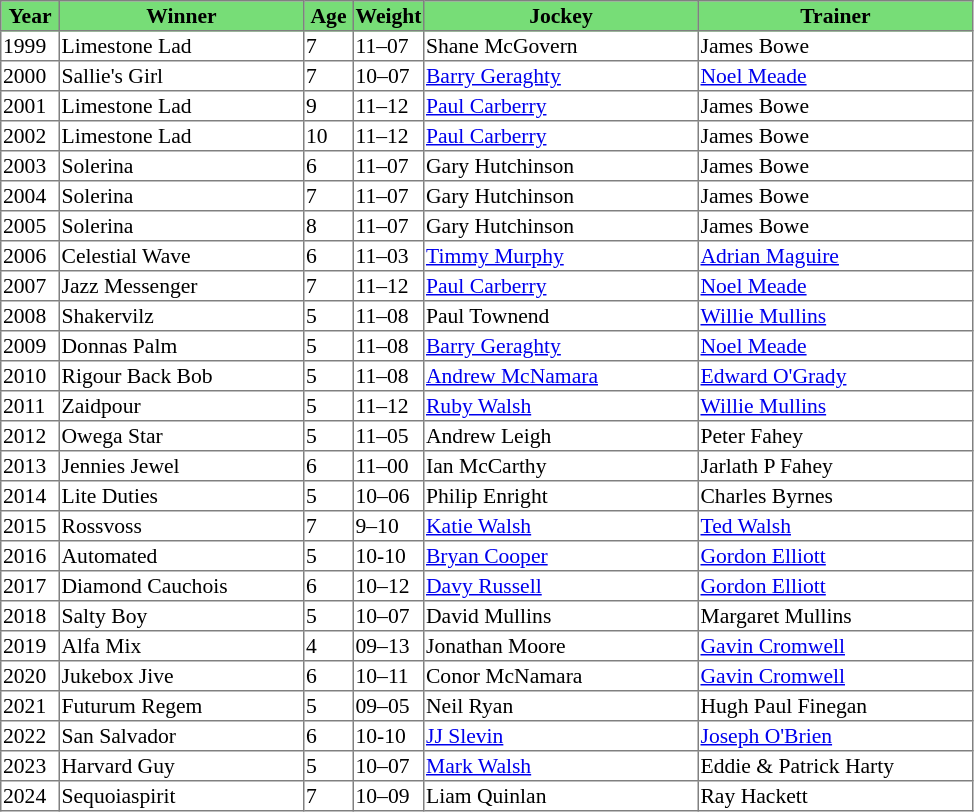<table class = "sortable" | border="1" style="border-collapse: collapse; font-size:90%">
<tr bgcolor="#77dd77" align="center">
<td style="width:36px"><strong>Year</strong></td>
<td style="width:160px"><strong>Winner</strong></td>
<td style="width:30px"><strong>Age</strong></td>
<td style="width:40px"><strong>Weight</strong></td>
<td style="width:180px"><strong>Jockey</strong></td>
<td style="width:180px"><strong>Trainer</strong></td>
</tr>
<tr>
<td>1999</td>
<td>Limestone Lad</td>
<td>7</td>
<td>11–07</td>
<td>Shane McGovern</td>
<td>James Bowe</td>
</tr>
<tr>
<td>2000</td>
<td>Sallie's Girl</td>
<td>7</td>
<td>10–07</td>
<td><a href='#'>Barry Geraghty</a></td>
<td><a href='#'>Noel Meade</a></td>
</tr>
<tr>
<td>2001</td>
<td>Limestone Lad</td>
<td>9</td>
<td>11–12</td>
<td><a href='#'>Paul Carberry</a></td>
<td>James Bowe</td>
</tr>
<tr>
<td>2002</td>
<td>Limestone Lad</td>
<td>10</td>
<td>11–12</td>
<td><a href='#'>Paul Carberry</a></td>
<td>James Bowe</td>
</tr>
<tr>
<td>2003</td>
<td>Solerina</td>
<td>6</td>
<td>11–07</td>
<td>Gary Hutchinson</td>
<td>James Bowe</td>
</tr>
<tr>
<td>2004</td>
<td>Solerina</td>
<td>7</td>
<td>11–07</td>
<td>Gary Hutchinson</td>
<td>James Bowe</td>
</tr>
<tr>
<td>2005</td>
<td>Solerina</td>
<td>8</td>
<td>11–07</td>
<td>Gary Hutchinson</td>
<td>James Bowe</td>
</tr>
<tr>
<td>2006</td>
<td>Celestial Wave</td>
<td>6</td>
<td>11–03</td>
<td><a href='#'>Timmy Murphy</a></td>
<td><a href='#'>Adrian Maguire</a></td>
</tr>
<tr>
<td>2007</td>
<td>Jazz Messenger</td>
<td>7</td>
<td>11–12</td>
<td><a href='#'>Paul Carberry</a></td>
<td><a href='#'>Noel Meade</a></td>
</tr>
<tr>
<td>2008</td>
<td>Shakervilz</td>
<td>5</td>
<td>11–08</td>
<td>Paul Townend</td>
<td><a href='#'>Willie Mullins</a></td>
</tr>
<tr>
<td>2009</td>
<td>Donnas Palm</td>
<td>5</td>
<td>11–08</td>
<td><a href='#'>Barry Geraghty</a></td>
<td><a href='#'>Noel Meade</a></td>
</tr>
<tr>
<td>2010</td>
<td>Rigour Back Bob</td>
<td>5</td>
<td>11–08</td>
<td><a href='#'>Andrew McNamara</a></td>
<td><a href='#'>Edward O'Grady</a></td>
</tr>
<tr>
<td>2011</td>
<td>Zaidpour</td>
<td>5</td>
<td>11–12</td>
<td><a href='#'>Ruby Walsh</a></td>
<td><a href='#'>Willie Mullins</a></td>
</tr>
<tr>
<td>2012</td>
<td>Owega Star</td>
<td>5</td>
<td>11–05</td>
<td>Andrew Leigh</td>
<td>Peter Fahey</td>
</tr>
<tr>
<td>2013</td>
<td>Jennies Jewel</td>
<td>6</td>
<td>11–00</td>
<td>Ian McCarthy</td>
<td>Jarlath P Fahey</td>
</tr>
<tr>
<td>2014</td>
<td>Lite Duties</td>
<td>5</td>
<td>10–06</td>
<td>Philip Enright</td>
<td>Charles Byrnes</td>
</tr>
<tr>
<td>2015</td>
<td>Rossvoss</td>
<td>7</td>
<td>9–10</td>
<td><a href='#'>Katie Walsh</a></td>
<td><a href='#'>Ted Walsh</a></td>
</tr>
<tr>
<td>2016</td>
<td>Automated</td>
<td>5</td>
<td>10-10</td>
<td><a href='#'>Bryan Cooper</a></td>
<td><a href='#'>Gordon Elliott</a></td>
</tr>
<tr>
<td>2017</td>
<td>Diamond Cauchois</td>
<td>6</td>
<td>10–12</td>
<td><a href='#'>Davy Russell</a></td>
<td><a href='#'>Gordon Elliott</a></td>
</tr>
<tr>
<td>2018</td>
<td>Salty Boy</td>
<td>5</td>
<td>10–07</td>
<td>David Mullins</td>
<td>Margaret Mullins</td>
</tr>
<tr>
<td>2019</td>
<td>Alfa Mix</td>
<td>4</td>
<td>09–13</td>
<td>Jonathan Moore</td>
<td><a href='#'>Gavin Cromwell</a></td>
</tr>
<tr>
<td>2020</td>
<td>Jukebox Jive</td>
<td>6</td>
<td>10–11</td>
<td>Conor McNamara</td>
<td><a href='#'>Gavin Cromwell</a></td>
</tr>
<tr>
<td>2021</td>
<td>Futurum Regem</td>
<td>5</td>
<td>09–05</td>
<td>Neil Ryan</td>
<td>Hugh Paul Finegan</td>
</tr>
<tr>
<td>2022</td>
<td>San Salvador</td>
<td>6</td>
<td>10-10</td>
<td><a href='#'>JJ Slevin</a></td>
<td><a href='#'>Joseph O'Brien</a></td>
</tr>
<tr>
<td>2023</td>
<td>Harvard Guy</td>
<td>5</td>
<td>10–07</td>
<td><a href='#'>Mark Walsh</a></td>
<td>Eddie & Patrick Harty</td>
</tr>
<tr>
<td>2024</td>
<td>Sequoiaspirit</td>
<td>7</td>
<td>10–09</td>
<td>Liam Quinlan</td>
<td>Ray Hackett</td>
</tr>
</table>
